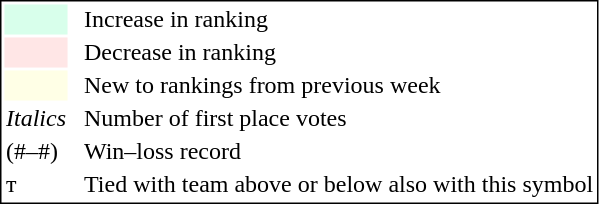<table style="border:1px solid black;">
<tr>
<td style="background:#D8FFEB; width:20px;"></td>
<td> </td>
<td>Increase in ranking</td>
</tr>
<tr>
<td style="background:#FFE6E6; width:20px;"></td>
<td> </td>
<td>Decrease in ranking</td>
</tr>
<tr>
<td style="background:#FFFFE6; width:20px;"></td>
<td> </td>
<td>New to rankings from previous week</td>
</tr>
<tr>
<td><em>Italics</em></td>
<td> </td>
<td>Number of first place votes</td>
</tr>
<tr>
<td>(#–#)</td>
<td> </td>
<td>Win–loss record</td>
</tr>
<tr>
<td>т</td>
<td></td>
<td>Tied with team above or below also with this symbol</td>
</tr>
</table>
